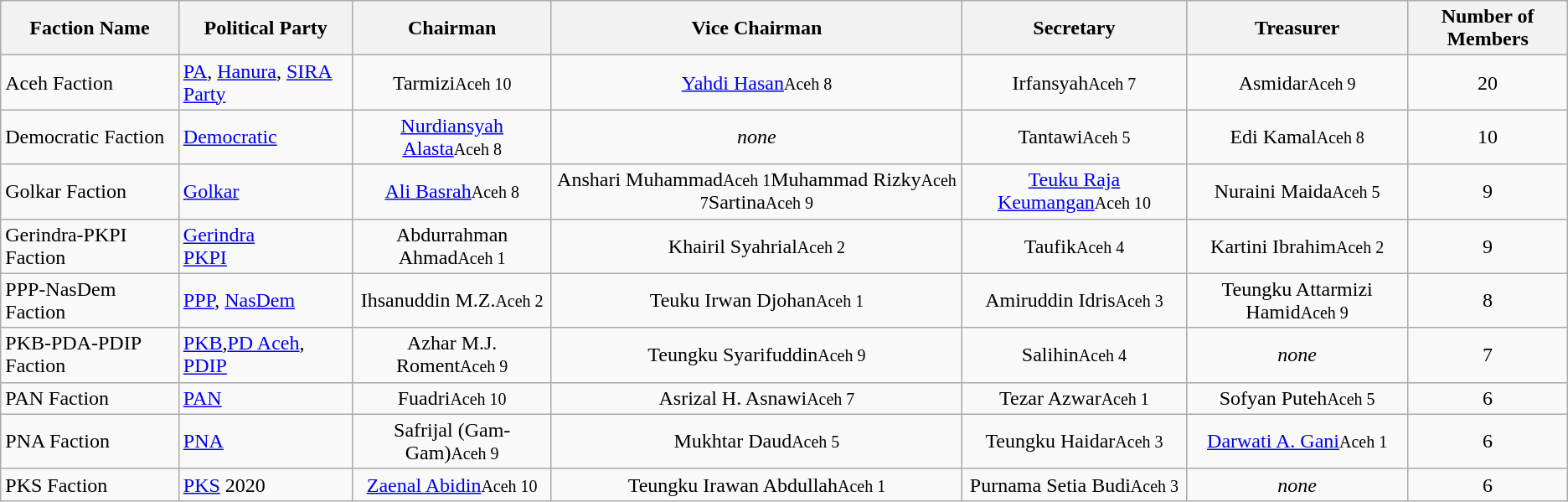<table class="wikitable">
<tr>
<th>Faction Name</th>
<th>Political Party</th>
<th>Chairman</th>
<th>Vice Chairman</th>
<th>Secretary</th>
<th>Treasurer</th>
<th>Number of Members</th>
</tr>
<tr>
<td>Aceh Faction</td>
<td><a href='#'>PA</a>, <a href='#'>Hanura</a>, <a href='#'>SIRA Party</a><br></td>
<td align=center>Tarmizi<small>Aceh 10</small></td>
<td align=center><a href='#'>Yahdi Hasan</a><small>Aceh 8</small></td>
<td align=center>Irfansyah<small>Aceh 7</small></td>
<td align=center>Asmidar<small>Aceh 9</small></td>
<td align=center>20</td>
</tr>
<tr>
<td>Democratic Faction</td>
<td><a href='#'>Democratic</a></td>
<td align=center><a href='#'>Nurdiansyah Alasta</a><small>Aceh 8</small></td>
<td align=center><em>none</em></td>
<td align=center>Tantawi<small>Aceh 5</small></td>
<td align=center>Edi Kamal<small>Aceh 8</small></td>
<td align=center>10</td>
</tr>
<tr>
<td>Golkar Faction</td>
<td><a href='#'>Golkar</a></td>
<td align=center><a href='#'>Ali Basrah</a><small>Aceh 8</small></td>
<td align=center>Anshari Muhammad<small>Aceh 1</small>Muhammad Rizky<small>Aceh 7</small>Sartina<small>Aceh 9</small></td>
<td align=center><a href='#'>Teuku Raja Keumangan</a><small>Aceh 10</small></td>
<td align=center>Nuraini Maida<small>Aceh 5</small></td>
<td align=center>9</td>
</tr>
<tr>
<td>Gerindra-PKPI Faction</td>
<td><a href='#'>Gerindra</a><br><a href='#'>PKPI</a></td>
<td align=center>Abdurrahman Ahmad<small>Aceh 1</small></td>
<td align=center>Khairil Syahrial<small>Aceh 2</small></td>
<td align=center>Taufik<small>Aceh 4</small></td>
<td align=center>Kartini Ibrahim<small>Aceh 2</small></td>
<td align=center>9</td>
</tr>
<tr>
<td>PPP-NasDem Faction</td>
<td><a href='#'>PPP</a>, <a href='#'>NasDem</a></td>
<td align=center>Ihsanuddin M.Z.<small>Aceh 2</small></td>
<td align=center>Teuku Irwan Djohan<small>Aceh 1</small></td>
<td align=center>Amiruddin Idris<small>Aceh 3</small></td>
<td align=center>Teungku Attarmizi Hamid<small>Aceh 9</small></td>
<td align=center>8</td>
</tr>
<tr>
<td>PKB-PDA-PDIP Faction</td>
<td><a href='#'>PKB</a>,<a href='#'>PD Aceh</a>, <a href='#'>PDIP</a></td>
<td align=center>Azhar M.J. Roment<small>Aceh 9</small></td>
<td align=center>Teungku Syarifuddin<small>Aceh 9</small></td>
<td align=center>Salihin<small>Aceh 4</small></td>
<td align=center><em>none</em></td>
<td align=center>7</td>
</tr>
<tr>
<td>PAN Faction</td>
<td><a href='#'>PAN</a></td>
<td align=center>Fuadri<small>Aceh 10</small></td>
<td align=center>Asrizal H. Asnawi<small>Aceh 7</small></td>
<td align=center>Tezar Azwar<small>Aceh 1</small></td>
<td align=center>Sofyan Puteh<small>Aceh 5</small></td>
<td align=center>6</td>
</tr>
<tr>
<td>PNA Faction</td>
<td><a href='#'>PNA</a></td>
<td align=center>Safrijal (Gam-Gam)<small>Aceh 9</small></td>
<td align=center>Mukhtar Daud<small>Aceh 5</small></td>
<td align=center>Teungku Haidar<small>Aceh 3</small></td>
<td align=center><a href='#'>Darwati A. Gani</a><small>Aceh 1</small></td>
<td align=center>6</td>
</tr>
<tr>
<td>PKS Faction</td>
<td><a href='#'>PKS</a> 2020</td>
<td align=center><a href='#'>Zaenal Abidin</a><small>Aceh 10</small></td>
<td align=center>Teungku Irawan Abdullah<small>Aceh 1</small></td>
<td align=center>Purnama Setia Budi<small>Aceh 3</small></td>
<td align=center><em>none</em></td>
<td align=center>6</td>
</tr>
</table>
